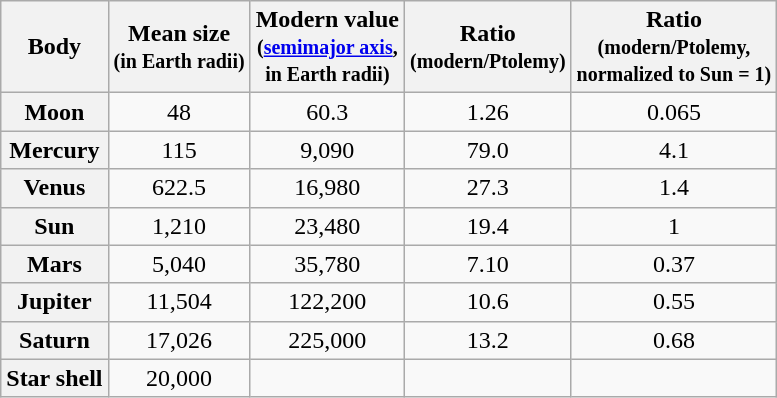<table class="wikitable" style="text-align:center">
<tr>
<th>Body</th>
<th>Mean size <br><small>(in Earth radii)</small></th>
<th>Modern value <br><small>(<a href='#'>semimajor axis</a>, <br>in Earth radii)</small></th>
<th>Ratio <br><small>(modern/Ptolemy)</small></th>
<th>Ratio <br><small>(modern/Ptolemy, <br>normalized to Sun = 1)</small></th>
</tr>
<tr>
<th>Moon</th>
<td>48</td>
<td>60.3</td>
<td>1.26</td>
<td>0.065</td>
</tr>
<tr>
<th>Mercury</th>
<td>115</td>
<td>9,090</td>
<td>79.0</td>
<td>4.1</td>
</tr>
<tr>
<th>Venus</th>
<td>622.5</td>
<td>16,980</td>
<td>27.3</td>
<td>1.4</td>
</tr>
<tr>
<th>Sun</th>
<td>1,210</td>
<td>23,480</td>
<td>19.4</td>
<td>1</td>
</tr>
<tr>
<th>Mars</th>
<td>5,040</td>
<td>35,780</td>
<td>7.10</td>
<td>0.37</td>
</tr>
<tr>
<th>Jupiter</th>
<td>11,504</td>
<td>122,200</td>
<td>10.6</td>
<td>0.55</td>
</tr>
<tr>
<th>Saturn</th>
<td>17,026</td>
<td>225,000</td>
<td>13.2</td>
<td>0.68</td>
</tr>
<tr>
<th>Star shell</th>
<td>20,000</td>
<td></td>
<td></td>
<td></td>
</tr>
</table>
